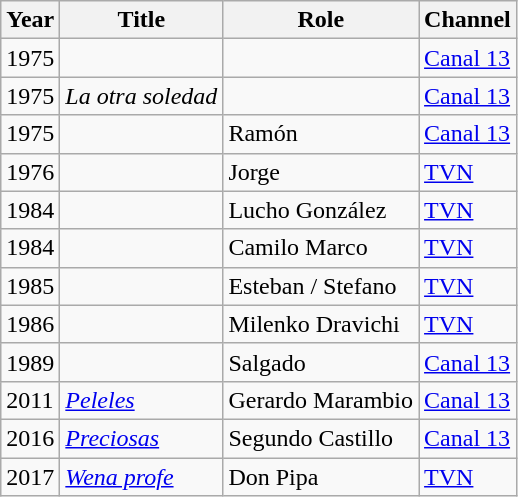<table class="wikitable">
<tr>
<th>Year</th>
<th>Title</th>
<th>Role</th>
<th>Channel</th>
</tr>
<tr>
<td>1975</td>
<td><em></em></td>
<td></td>
<td><a href='#'>Canal 13</a></td>
</tr>
<tr>
<td>1975</td>
<td><em>La otra soledad</em></td>
<td></td>
<td><a href='#'>Canal 13</a></td>
</tr>
<tr>
<td>1975</td>
<td><em></em></td>
<td>Ramón</td>
<td><a href='#'>Canal 13</a></td>
</tr>
<tr>
<td>1976</td>
<td><em></em></td>
<td>Jorge</td>
<td><a href='#'>TVN</a></td>
</tr>
<tr>
<td>1984</td>
<td><em></em></td>
<td>Lucho González</td>
<td><a href='#'>TVN</a></td>
</tr>
<tr>
<td>1984</td>
<td><em></em></td>
<td>Camilo Marco</td>
<td><a href='#'>TVN</a></td>
</tr>
<tr>
<td>1985</td>
<td><em></em></td>
<td>Esteban / Stefano</td>
<td><a href='#'>TVN</a></td>
</tr>
<tr>
<td>1986</td>
<td><em></em></td>
<td>Milenko Dravichi</td>
<td><a href='#'>TVN</a></td>
</tr>
<tr>
<td>1989</td>
<td><em></em></td>
<td>Salgado</td>
<td><a href='#'>Canal 13</a></td>
</tr>
<tr>
<td>2011</td>
<td><em><a href='#'>Peleles</a></em></td>
<td>Gerardo Marambio</td>
<td><a href='#'>Canal 13</a></td>
</tr>
<tr>
<td>2016</td>
<td><em><a href='#'>Preciosas</a></em></td>
<td>Segundo Castillo</td>
<td><a href='#'>Canal 13</a></td>
</tr>
<tr>
<td>2017</td>
<td><em><a href='#'>Wena profe</a></em></td>
<td>Don Pipa</td>
<td><a href='#'>TVN</a></td>
</tr>
</table>
